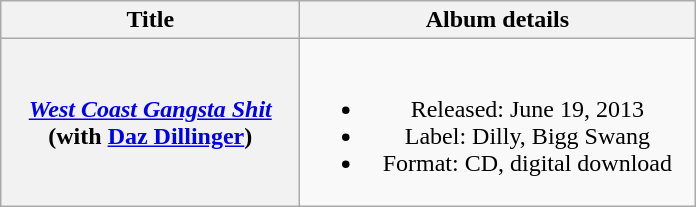<table class="wikitable plainrowheaders" style="text-align:center;">
<tr>
<th scope="col" style="width:12em;">Title</th>
<th scope="col" style="width:16em;">Album details</th>
</tr>
<tr>
<th scope="row"><em><a href='#'>West Coast Gangsta Shit</a></em><br><span>(with <a href='#'>Daz Dillinger</a>)</span></th>
<td><br><ul><li>Released: June 19, 2013</li><li>Label: Dilly, Bigg Swang</li><li>Format: CD, digital download</li></ul></td>
</tr>
</table>
